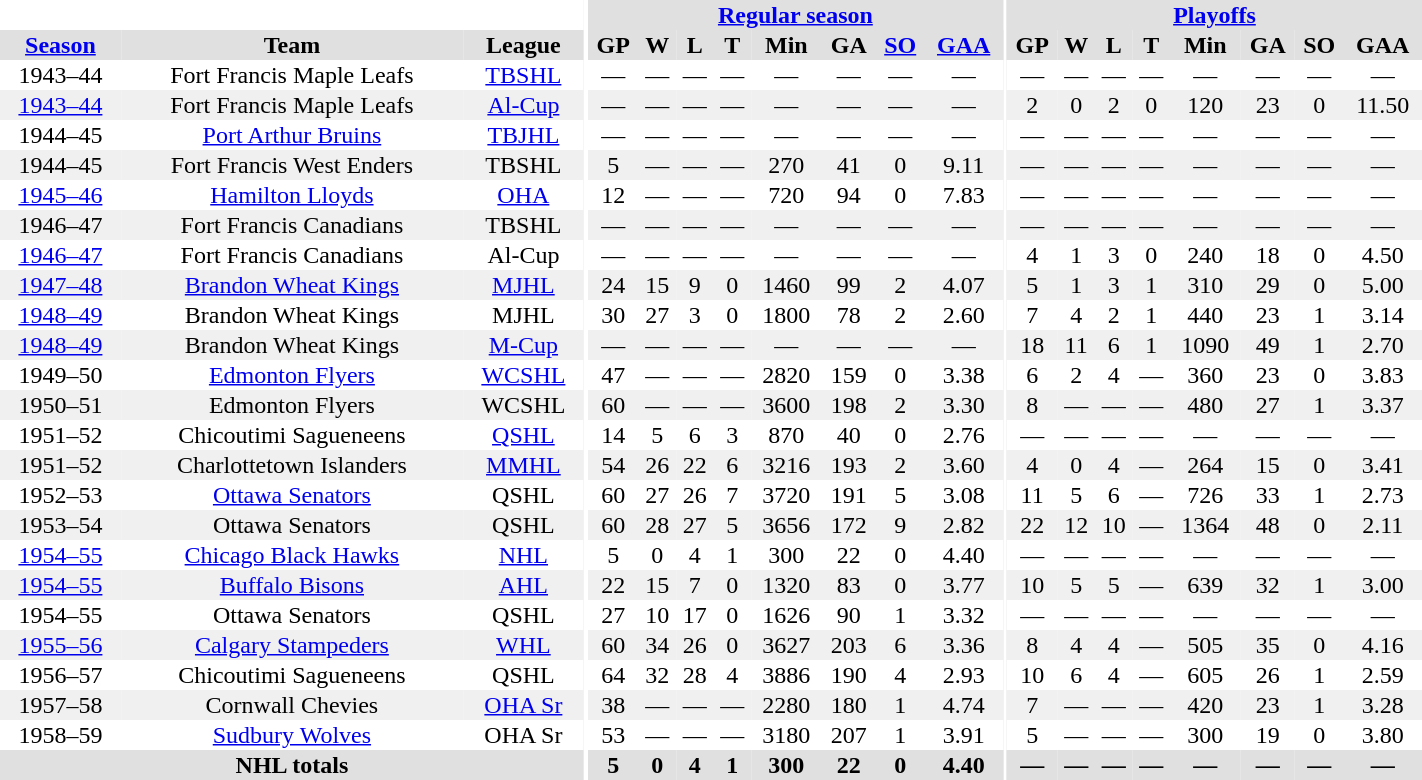<table border="0" cellpadding="1" cellspacing="0" style="width:75%; text-align:center;">
<tr bgcolor="#e0e0e0">
<th colspan="3" bgcolor="#ffffff"></th>
<th rowspan="99" bgcolor="#ffffff"></th>
<th colspan="8" bgcolor="#e0e0e0"><a href='#'>Regular season</a></th>
<th rowspan="99" bgcolor="#ffffff"></th>
<th colspan="8" bgcolor="#e0e0e0"><a href='#'>Playoffs</a></th>
</tr>
<tr bgcolor="#e0e0e0">
<th><a href='#'>Season</a></th>
<th>Team</th>
<th>League</th>
<th>GP</th>
<th>W</th>
<th>L</th>
<th>T</th>
<th>Min</th>
<th>GA</th>
<th><a href='#'>SO</a></th>
<th><a href='#'>GAA</a></th>
<th>GP</th>
<th>W</th>
<th>L</th>
<th>T</th>
<th>Min</th>
<th>GA</th>
<th>SO</th>
<th>GAA</th>
</tr>
<tr>
<td>1943–44</td>
<td>Fort Francis Maple Leafs</td>
<td><a href='#'>TBSHL</a></td>
<td>—</td>
<td>—</td>
<td>—</td>
<td>—</td>
<td>—</td>
<td>—</td>
<td>—</td>
<td>—</td>
<td>—</td>
<td>—</td>
<td>—</td>
<td>—</td>
<td>—</td>
<td>—</td>
<td>—</td>
<td>—</td>
</tr>
<tr bgcolor="#f0f0f0">
<td><a href='#'>1943–44</a></td>
<td>Fort Francis Maple Leafs</td>
<td><a href='#'>Al-Cup</a></td>
<td>—</td>
<td>—</td>
<td>—</td>
<td>—</td>
<td>—</td>
<td>—</td>
<td>—</td>
<td>—</td>
<td>2</td>
<td>0</td>
<td>2</td>
<td>0</td>
<td>120</td>
<td>23</td>
<td>0</td>
<td>11.50</td>
</tr>
<tr>
<td>1944–45</td>
<td><a href='#'>Port Arthur Bruins</a></td>
<td><a href='#'>TBJHL</a></td>
<td>—</td>
<td>—</td>
<td>—</td>
<td>—</td>
<td>—</td>
<td>—</td>
<td>—</td>
<td>—</td>
<td>—</td>
<td>—</td>
<td>—</td>
<td>—</td>
<td>—</td>
<td>—</td>
<td>—</td>
<td>—</td>
</tr>
<tr bgcolor="#f0f0f0">
<td>1944–45</td>
<td>Fort Francis West Enders</td>
<td>TBSHL</td>
<td>5</td>
<td>—</td>
<td>—</td>
<td>—</td>
<td>270</td>
<td>41</td>
<td>0</td>
<td>9.11</td>
<td>—</td>
<td>—</td>
<td>—</td>
<td>—</td>
<td>—</td>
<td>—</td>
<td>—</td>
<td>—</td>
</tr>
<tr>
<td><a href='#'>1945–46</a></td>
<td><a href='#'>Hamilton Lloyds</a></td>
<td><a href='#'>OHA</a></td>
<td>12</td>
<td>—</td>
<td>—</td>
<td>—</td>
<td>720</td>
<td>94</td>
<td>0</td>
<td>7.83</td>
<td>—</td>
<td>—</td>
<td>—</td>
<td>—</td>
<td>—</td>
<td>—</td>
<td>—</td>
<td>—</td>
</tr>
<tr bgcolor="#f0f0f0">
<td>1946–47</td>
<td>Fort Francis Canadians</td>
<td>TBSHL</td>
<td>—</td>
<td>—</td>
<td>—</td>
<td>—</td>
<td>—</td>
<td>—</td>
<td>—</td>
<td>—</td>
<td>—</td>
<td>—</td>
<td>—</td>
<td>—</td>
<td>—</td>
<td>—</td>
<td>—</td>
<td>—</td>
</tr>
<tr>
<td><a href='#'>1946–47</a></td>
<td>Fort Francis Canadians</td>
<td>Al-Cup</td>
<td>—</td>
<td>—</td>
<td>—</td>
<td>—</td>
<td>—</td>
<td>—</td>
<td>—</td>
<td>—</td>
<td>4</td>
<td>1</td>
<td>3</td>
<td>0</td>
<td>240</td>
<td>18</td>
<td>0</td>
<td>4.50</td>
</tr>
<tr bgcolor="#f0f0f0">
<td><a href='#'>1947–48</a></td>
<td><a href='#'>Brandon Wheat Kings</a></td>
<td><a href='#'>MJHL</a></td>
<td>24</td>
<td>15</td>
<td>9</td>
<td>0</td>
<td>1460</td>
<td>99</td>
<td>2</td>
<td>4.07</td>
<td>5</td>
<td>1</td>
<td>3</td>
<td>1</td>
<td>310</td>
<td>29</td>
<td>0</td>
<td>5.00</td>
</tr>
<tr>
<td><a href='#'>1948–49</a></td>
<td>Brandon Wheat Kings</td>
<td>MJHL</td>
<td>30</td>
<td>27</td>
<td>3</td>
<td>0</td>
<td>1800</td>
<td>78</td>
<td>2</td>
<td>2.60</td>
<td>7</td>
<td>4</td>
<td>2</td>
<td>1</td>
<td>440</td>
<td>23</td>
<td>1</td>
<td>3.14</td>
</tr>
<tr bgcolor="#f0f0f0">
<td><a href='#'>1948–49</a></td>
<td>Brandon Wheat Kings</td>
<td><a href='#'>M-Cup</a></td>
<td>—</td>
<td>—</td>
<td>—</td>
<td>—</td>
<td>—</td>
<td>—</td>
<td>—</td>
<td>—</td>
<td>18</td>
<td>11</td>
<td>6</td>
<td>1</td>
<td>1090</td>
<td>49</td>
<td>1</td>
<td>2.70</td>
</tr>
<tr>
<td>1949–50</td>
<td><a href='#'>Edmonton Flyers</a></td>
<td><a href='#'>WCSHL</a></td>
<td>47</td>
<td>—</td>
<td>—</td>
<td>—</td>
<td>2820</td>
<td>159</td>
<td>0</td>
<td>3.38</td>
<td>6</td>
<td>2</td>
<td>4</td>
<td>—</td>
<td>360</td>
<td>23</td>
<td>0</td>
<td>3.83</td>
</tr>
<tr bgcolor="#f0f0f0">
<td>1950–51</td>
<td>Edmonton Flyers</td>
<td>WCSHL</td>
<td>60</td>
<td>—</td>
<td>—</td>
<td>—</td>
<td>3600</td>
<td>198</td>
<td>2</td>
<td>3.30</td>
<td>8</td>
<td>—</td>
<td>—</td>
<td>—</td>
<td>480</td>
<td>27</td>
<td>1</td>
<td>3.37</td>
</tr>
<tr>
<td>1951–52</td>
<td>Chicoutimi Sagueneens</td>
<td><a href='#'>QSHL</a></td>
<td>14</td>
<td>5</td>
<td>6</td>
<td>3</td>
<td>870</td>
<td>40</td>
<td>0</td>
<td>2.76</td>
<td>—</td>
<td>—</td>
<td>—</td>
<td>—</td>
<td>—</td>
<td>—</td>
<td>—</td>
<td>—</td>
</tr>
<tr bgcolor="#f0f0f0">
<td>1951–52</td>
<td>Charlottetown Islanders</td>
<td><a href='#'>MMHL</a></td>
<td>54</td>
<td>26</td>
<td>22</td>
<td>6</td>
<td>3216</td>
<td>193</td>
<td>2</td>
<td>3.60</td>
<td>4</td>
<td>0</td>
<td>4</td>
<td>—</td>
<td>264</td>
<td>15</td>
<td>0</td>
<td>3.41</td>
</tr>
<tr>
<td>1952–53</td>
<td><a href='#'>Ottawa Senators</a></td>
<td>QSHL</td>
<td>60</td>
<td>27</td>
<td>26</td>
<td>7</td>
<td>3720</td>
<td>191</td>
<td>5</td>
<td>3.08</td>
<td>11</td>
<td>5</td>
<td>6</td>
<td>—</td>
<td>726</td>
<td>33</td>
<td>1</td>
<td>2.73</td>
</tr>
<tr bgcolor="#f0f0f0">
<td>1953–54</td>
<td>Ottawa Senators</td>
<td>QSHL</td>
<td>60</td>
<td>28</td>
<td>27</td>
<td>5</td>
<td>3656</td>
<td>172</td>
<td>9</td>
<td>2.82</td>
<td>22</td>
<td>12</td>
<td>10</td>
<td>—</td>
<td>1364</td>
<td>48</td>
<td>0</td>
<td>2.11</td>
</tr>
<tr>
<td><a href='#'>1954–55</a></td>
<td><a href='#'>Chicago Black Hawks</a></td>
<td><a href='#'>NHL</a></td>
<td>5</td>
<td>0</td>
<td>4</td>
<td>1</td>
<td>300</td>
<td>22</td>
<td>0</td>
<td>4.40</td>
<td>—</td>
<td>—</td>
<td>—</td>
<td>—</td>
<td>—</td>
<td>—</td>
<td>—</td>
<td>—</td>
</tr>
<tr bgcolor="#f0f0f0">
<td><a href='#'>1954–55</a></td>
<td><a href='#'>Buffalo Bisons</a></td>
<td><a href='#'>AHL</a></td>
<td>22</td>
<td>15</td>
<td>7</td>
<td>0</td>
<td>1320</td>
<td>83</td>
<td>0</td>
<td>3.77</td>
<td>10</td>
<td>5</td>
<td>5</td>
<td>—</td>
<td>639</td>
<td>32</td>
<td>1</td>
<td>3.00</td>
</tr>
<tr>
<td>1954–55</td>
<td>Ottawa Senators</td>
<td>QSHL</td>
<td>27</td>
<td>10</td>
<td>17</td>
<td>0</td>
<td>1626</td>
<td>90</td>
<td>1</td>
<td>3.32</td>
<td>—</td>
<td>—</td>
<td>—</td>
<td>—</td>
<td>—</td>
<td>—</td>
<td>—</td>
<td>—</td>
</tr>
<tr bgcolor="#f0f0f0">
<td><a href='#'>1955–56</a></td>
<td><a href='#'>Calgary Stampeders</a></td>
<td><a href='#'>WHL</a></td>
<td>60</td>
<td>34</td>
<td>26</td>
<td>0</td>
<td>3627</td>
<td>203</td>
<td>6</td>
<td>3.36</td>
<td>8</td>
<td>4</td>
<td>4</td>
<td>—</td>
<td>505</td>
<td>35</td>
<td>0</td>
<td>4.16</td>
</tr>
<tr>
<td>1956–57</td>
<td>Chicoutimi Sagueneens</td>
<td>QSHL</td>
<td>64</td>
<td>32</td>
<td>28</td>
<td>4</td>
<td>3886</td>
<td>190</td>
<td>4</td>
<td>2.93</td>
<td>10</td>
<td>6</td>
<td>4</td>
<td>—</td>
<td>605</td>
<td>26</td>
<td>1</td>
<td>2.59</td>
</tr>
<tr bgcolor="#f0f0f0">
<td>1957–58</td>
<td>Cornwall Chevies</td>
<td><a href='#'>OHA Sr</a></td>
<td>38</td>
<td>—</td>
<td>—</td>
<td>—</td>
<td>2280</td>
<td>180</td>
<td>1</td>
<td>4.74</td>
<td>7</td>
<td>—</td>
<td>—</td>
<td>—</td>
<td>420</td>
<td>23</td>
<td>1</td>
<td>3.28</td>
</tr>
<tr>
<td>1958–59</td>
<td><a href='#'>Sudbury Wolves</a></td>
<td>OHA Sr</td>
<td>53</td>
<td>—</td>
<td>—</td>
<td>—</td>
<td>3180</td>
<td>207</td>
<td>1</td>
<td>3.91</td>
<td>5</td>
<td>—</td>
<td>—</td>
<td>—</td>
<td>300</td>
<td>19</td>
<td>0</td>
<td>3.80</td>
</tr>
<tr bgcolor="#e0e0e0">
<th colspan="3">NHL totals</th>
<th>5</th>
<th>0</th>
<th>4</th>
<th>1</th>
<th>300</th>
<th>22</th>
<th>0</th>
<th>4.40</th>
<th>—</th>
<th>—</th>
<th>—</th>
<th>—</th>
<th>—</th>
<th>—</th>
<th>—</th>
<th>—</th>
</tr>
</table>
